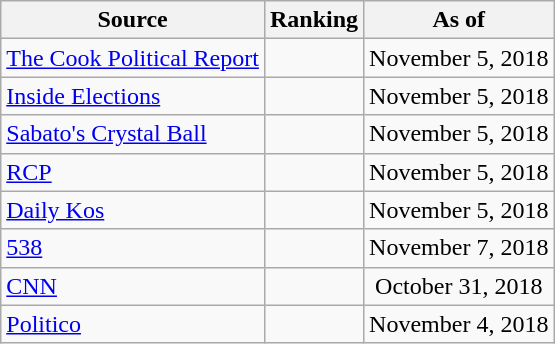<table class="wikitable" style="text-align:center">
<tr>
<th>Source</th>
<th>Ranking</th>
<th>As of</th>
</tr>
<tr>
<td style="text-align:left"><a href='#'>The Cook Political Report</a></td>
<td></td>
<td>November 5, 2018</td>
</tr>
<tr>
<td style="text-align:left"><a href='#'>Inside Elections</a></td>
<td></td>
<td>November 5, 2018</td>
</tr>
<tr>
<td style="text-align:left"><a href='#'>Sabato's Crystal Ball</a></td>
<td></td>
<td>November 5, 2018</td>
</tr>
<tr>
<td style="text-align:left"><a href='#'>RCP</a></td>
<td></td>
<td>November 5, 2018</td>
</tr>
<tr>
<td style="text-align:left"><a href='#'>Daily Kos</a></td>
<td></td>
<td>November 5, 2018</td>
</tr>
<tr>
<td style="text-align:left"><a href='#'>538</a></td>
<td></td>
<td>November 7, 2018</td>
</tr>
<tr>
<td style="text-align:left"><a href='#'>CNN</a></td>
<td></td>
<td>October 31, 2018</td>
</tr>
<tr>
<td style="text-align:left"><a href='#'>Politico</a></td>
<td></td>
<td>November 4, 2018</td>
</tr>
</table>
